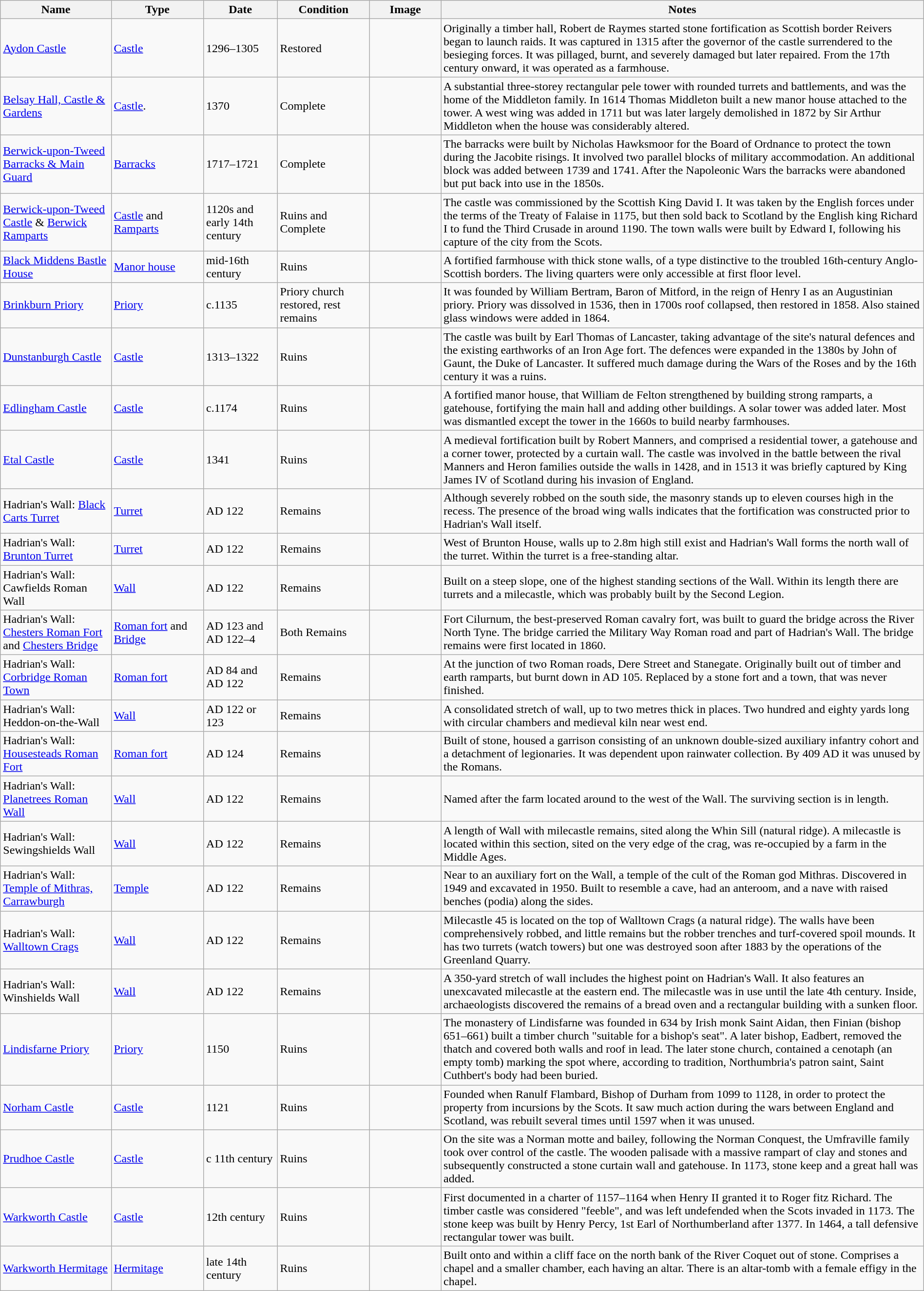<table class="wikitable sortable" width="100%">
<tr>
<th width="12%">Name</th>
<th width="10%">Type</th>
<th width="8%">Date</th>
<th width="10%">Condition</th>
<th class="unsortable" width="90px">Image</th>
<th class="unsortable">Notes</th>
</tr>
<tr>
<td><a href='#'>Aydon Castle</a></td>
<td><a href='#'>Castle</a></td>
<td>1296–1305</td>
<td>Restored</td>
<td></td>
<td>Originally a timber hall, Robert de Raymes started stone fortification as Scottish border Reivers began to launch raids. It was captured in 1315 after the governor of the castle surrendered to the besieging forces. It was pillaged, burnt, and severely damaged but later repaired. From the 17th century onward, it was operated as a farmhouse.</td>
</tr>
<tr>
<td><a href='#'>Belsay Hall, Castle & Gardens</a></td>
<td><a href='#'>Castle</a>.</td>
<td>1370</td>
<td>Complete</td>
<td></td>
<td>A substantial three-storey rectangular pele tower with rounded turrets and battlements, and was the home of the Middleton family. In 1614 Thomas Middleton built a new manor house attached to the tower. A west wing was added in 1711 but was later largely demolished in 1872 by Sir Arthur Middleton when the house was considerably altered.</td>
</tr>
<tr>
<td><a href='#'>Berwick-upon-Tweed Barracks & Main Guard</a></td>
<td><a href='#'>Barracks</a></td>
<td>1717–1721</td>
<td>Complete</td>
<td></td>
<td>The barracks were built by Nicholas Hawksmoor for the Board of Ordnance to protect the town during the Jacobite risings. It involved two parallel blocks of military accommodation. An additional block was added between 1739 and 1741. After the Napoleonic Wars the barracks were abandoned but put back into use in the 1850s.</td>
</tr>
<tr>
<td><a href='#'>Berwick-upon-Tweed Castle</a> & <a href='#'>Berwick Ramparts</a></td>
<td><a href='#'>Castle</a> and <a href='#'>Ramparts</a></td>
<td>1120s and early 14th century</td>
<td>Ruins and Complete</td>
<td></td>
<td>The castle was commissioned by the Scottish King David I. It was taken by the English forces under the terms of the Treaty of Falaise in 1175, but then sold back to Scotland by the English king Richard I to fund the Third Crusade in around 1190. The town walls were built by Edward I, following his capture of the city from the Scots.</td>
</tr>
<tr>
<td><a href='#'>Black Middens Bastle House</a></td>
<td><a href='#'>Manor house</a></td>
<td>mid-16th century</td>
<td>Ruins</td>
<td></td>
<td>A fortified farmhouse with thick stone walls, of a type distinctive to the troubled 16th-century Anglo-Scottish borders. The living quarters were only accessible at first floor level.</td>
</tr>
<tr>
<td><a href='#'>Brinkburn Priory</a></td>
<td><a href='#'>Priory</a></td>
<td>c.1135</td>
<td>Priory church restored, rest remains</td>
<td></td>
<td>It was founded by William Bertram, Baron of Mitford, in the reign of Henry I as an Augustinian priory. Priory was dissolved in 1536, then in 1700s roof collapsed, then restored in 1858. Also stained glass windows were added in 1864.</td>
</tr>
<tr>
<td><a href='#'>Dunstanburgh Castle</a></td>
<td><a href='#'>Castle</a></td>
<td>1313–1322</td>
<td>Ruins</td>
<td></td>
<td>The castle was built by Earl Thomas of Lancaster, taking advantage of the site's natural defences and the existing earthworks of an Iron Age fort. The defences were expanded in the 1380s by John of Gaunt, the Duke of Lancaster. It suffered much damage during the Wars of the Roses and by the 16th century it was a ruins.</td>
</tr>
<tr>
<td><a href='#'>Edlingham Castle</a></td>
<td><a href='#'>Castle</a></td>
<td>c.1174</td>
<td>Ruins</td>
<td></td>
<td>A fortified manor house, that William de Felton strengthened by building strong ramparts, a gatehouse, fortifying the main hall and adding other buildings. A solar tower was added later. Most was dismantled except the tower in the 1660s to build nearby farmhouses.</td>
</tr>
<tr>
<td><a href='#'>Etal Castle</a></td>
<td><a href='#'>Castle</a></td>
<td>1341</td>
<td>Ruins</td>
<td></td>
<td>A medieval fortification built by Robert Manners, and comprised a residential tower, a gatehouse and a corner tower, protected by a curtain wall. The castle was involved in the battle between the rival Manners and Heron families outside the walls in 1428, and in 1513 it was briefly captured by King James IV of Scotland during his invasion of England.</td>
</tr>
<tr>
<td>Hadrian's Wall: <a href='#'>Black Carts Turret</a></td>
<td><a href='#'>Turret</a></td>
<td>AD 122</td>
<td>Remains</td>
<td></td>
<td>Although severely robbed on the south side, the masonry stands up to eleven courses high in the recess. The presence of the broad wing walls indicates that the fortification was constructed prior to Hadrian's Wall itself.</td>
</tr>
<tr>
<td>Hadrian's Wall: <a href='#'>Brunton Turret</a></td>
<td><a href='#'>Turret</a></td>
<td>AD 122</td>
<td>Remains</td>
<td></td>
<td>West of Brunton House, walls up to 2.8m high still exist and Hadrian's Wall forms the north wall of the turret. Within the turret is a free-standing altar.</td>
</tr>
<tr>
<td>Hadrian's Wall: Cawfields Roman Wall</td>
<td><a href='#'>Wall</a></td>
<td>AD 122</td>
<td>Remains</td>
<td></td>
<td>Built on a steep slope, one of the highest standing sections of the Wall. Within its length there are turrets and a milecastle, which was probably built by the Second Legion.</td>
</tr>
<tr>
<td>Hadrian's Wall: <a href='#'>Chesters Roman Fort</a> and <a href='#'>Chesters Bridge</a></td>
<td><a href='#'>Roman fort</a> and <a href='#'>Bridge</a></td>
<td>AD 123 and AD 122–4</td>
<td>Both Remains</td>
<td></td>
<td>Fort Cilurnum, the best-preserved Roman cavalry fort, was built to guard the bridge across the River North Tyne. The bridge carried the Military Way Roman road and part of Hadrian's Wall. The bridge remains were first located in 1860.</td>
</tr>
<tr>
<td>Hadrian's Wall: <a href='#'>Corbridge Roman Town</a></td>
<td><a href='#'>Roman fort</a></td>
<td>AD 84 and AD 122</td>
<td>Remains</td>
<td></td>
<td>At the junction of two Roman roads, Dere Street and Stanegate. Originally built out of timber and earth ramparts, but burnt down in AD 105. Replaced by a stone fort and a town, that was never finished.</td>
</tr>
<tr>
<td>Hadrian's Wall: Heddon-on-the-Wall</td>
<td><a href='#'>Wall</a></td>
<td>AD 122 or 123</td>
<td>Remains</td>
<td></td>
<td>A consolidated stretch of wall, up to two metres thick in places. Two hundred and eighty yards long with circular chambers and medieval kiln near west end.</td>
</tr>
<tr>
<td>Hadrian's Wall: <a href='#'>Housesteads Roman Fort</a></td>
<td><a href='#'>Roman fort</a></td>
<td>AD 124</td>
<td>Remains</td>
<td></td>
<td>Built of stone, housed a garrison consisting of an unknown double-sized auxiliary infantry cohort and a detachment of legionaries. It was dependent upon rainwater collection. By 409 AD it was unused by the Romans.</td>
</tr>
<tr>
<td>Hadrian's Wall: <a href='#'>Planetrees Roman Wall</a></td>
<td><a href='#'>Wall</a></td>
<td>AD 122</td>
<td>Remains</td>
<td></td>
<td>Named after the farm located around  to the west of the Wall. The surviving section is  in length.</td>
</tr>
<tr>
<td>Hadrian's Wall: Sewingshields Wall</td>
<td><a href='#'>Wall</a></td>
<td>AD 122</td>
<td>Remains</td>
<td></td>
<td>A length of Wall with milecastle remains, sited along the Whin Sill (natural ridge). A milecastle is located within this section, sited on the very edge of the crag, was re-occupied by a farm in the Middle Ages.</td>
</tr>
<tr>
<td>Hadrian's Wall: <a href='#'>Temple of Mithras, Carrawburgh</a></td>
<td><a href='#'>Temple</a></td>
<td>AD 122</td>
<td>Remains</td>
<td></td>
<td>Near to an auxiliary fort on the Wall, a temple of the cult of the Roman god Mithras. Discovered in 1949 and excavated in 1950. Built to resemble a cave, had an anteroom, and a nave with raised benches (podia) along the sides.</td>
</tr>
<tr>
<td>Hadrian's Wall: <a href='#'>Walltown Crags</a></td>
<td><a href='#'>Wall</a></td>
<td>AD 122</td>
<td>Remains</td>
<td></td>
<td>Milecastle 45 is located on the top of Walltown Crags (a natural ridge). The walls have been comprehensively robbed, and little remains but the robber trenches and turf-covered spoil mounds. It has two turrets (watch towers) but one was destroyed soon after 1883 by the operations of the Greenland Quarry.</td>
</tr>
<tr>
<td>Hadrian's Wall: Winshields Wall</td>
<td><a href='#'>Wall</a></td>
<td>AD 122</td>
<td>Remains</td>
<td></td>
<td>A 350-yard stretch of wall includes the highest point on Hadrian's Wall. It also features an unexcavated milecastle at the eastern end. The milecastle was in use until the late 4th century. Inside, archaeologists discovered the remains of a bread oven and a rectangular building with a sunken floor.</td>
</tr>
<tr>
<td><a href='#'>Lindisfarne Priory</a></td>
<td><a href='#'>Priory</a></td>
<td>1150</td>
<td>Ruins</td>
<td></td>
<td>The monastery of Lindisfarne was founded in 634 by Irish monk Saint Aidan, then Finian (bishop 651–661) built a timber church "suitable for a bishop's seat". A later bishop, Eadbert, removed the thatch and covered both walls and roof in lead. The later stone church, contained a cenotaph (an empty tomb) marking the spot where, according to tradition, Northumbria's patron saint, Saint Cuthbert's body had been buried.</td>
</tr>
<tr>
<td><a href='#'>Norham Castle</a></td>
<td><a href='#'>Castle</a></td>
<td>1121</td>
<td>Ruins</td>
<td></td>
<td>Founded when Ranulf Flambard, Bishop of Durham from 1099 to 1128, in order to protect the property from incursions by the Scots. It saw much action during the wars between England and Scotland, was rebuilt several times until 1597 when it was unused.</td>
</tr>
<tr>
<td><a href='#'>Prudhoe Castle</a></td>
<td><a href='#'>Castle</a></td>
<td>c 11th century</td>
<td>Ruins</td>
<td></td>
<td>On the site was a Norman motte and bailey, following the Norman Conquest, the Umfraville family took over control of the castle. The wooden palisade with a massive rampart of clay and stones and subsequently constructed a stone curtain wall and gatehouse. In 1173, stone keep and a great hall was added.</td>
</tr>
<tr>
<td><a href='#'>Warkworth Castle</a></td>
<td><a href='#'>Castle</a></td>
<td>12th century</td>
<td>Ruins</td>
<td></td>
<td>First documented in a charter of 1157–1164 when Henry II granted it to Roger fitz Richard. The timber castle was considered "feeble", and was left undefended when the Scots invaded in 1173. The stone keep was built by Henry Percy, 1st Earl of Northumberland after 1377. In 1464, a tall defensive rectangular tower was built.</td>
</tr>
<tr>
<td><a href='#'>Warkworth Hermitage</a></td>
<td><a href='#'>Hermitage</a></td>
<td>late 14th century</td>
<td>Ruins</td>
<td></td>
<td>Built onto and within a cliff face on the north bank of the River Coquet out of stone. Comprises a chapel and a smaller chamber, each having an altar. There is an altar-tomb with a female effigy in the chapel.</td>
</tr>
</table>
